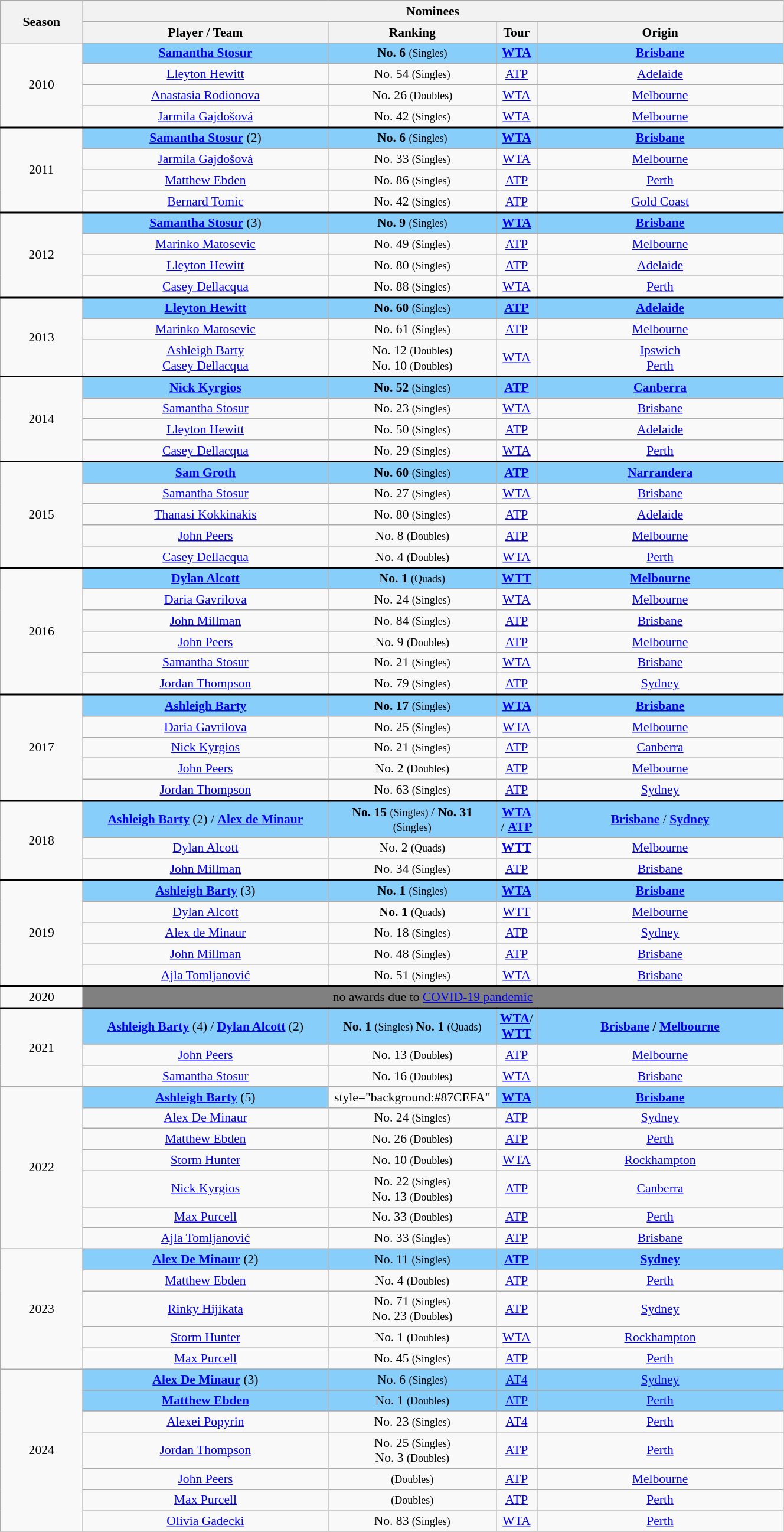<table class="wikitable" style="width: 70%; text-align:center; font-size:90%">
<tr>
<th width=10% rowspan=2><strong>Season</strong></th>
<th colspan=4><strong>Nominees</strong></th>
</tr>
<tr>
<th width=30%>Player / Team</th>
<th width=15%>Ranking</th>
<th width=5%>Tour</th>
<th width=30%>Origin</th>
</tr>
<tr>
<td rowspan=4>2010</td>
<td style="background:#87CEFA"><strong><a href='#'>Samantha Stosur</a></strong></td>
<td style="background:#87CEFA"><strong>No. 6</strong> <small> (Singles) </small></td>
<td style="background:#87CEFA"><strong><a href='#'>WTA</a></strong></td>
<td style="background:#87CEFA"><strong><a href='#'>Brisbane</a></strong></td>
</tr>
<tr>
<td><a href='#'>Lleyton Hewitt</a></td>
<td>No. 54 <small> (Singles) </small></td>
<td><a href='#'>ATP</a></td>
<td><a href='#'>Adelaide</a></td>
</tr>
<tr>
<td><a href='#'>Anastasia Rodionova</a></td>
<td>No. 26 <small> (Doubles) </small></td>
<td><a href='#'>WTA</a></td>
<td><a href='#'>Melbourne</a></td>
</tr>
<tr>
<td><a href='#'>Jarmila Gajdošová</a></td>
<td>No. 42 <small> (Singles) </small></td>
<td><a href='#'>WTA</a></td>
<td><a href='#'>Melbourne</a></td>
</tr>
<tr style = "border-top:2px solid black;">
<td rowspan=4>2011</td>
<td style="background:#87CEFA"><strong><a href='#'>Samantha Stosur</a></strong> (2)</td>
<td style="background:#87CEFA"><strong>No. 6</strong> <small> (Singles) </small></td>
<td style="background:#87CEFA"><strong><a href='#'>WTA</a></strong></td>
<td style="background:#87CEFA"><strong><a href='#'>Brisbane</a></strong></td>
</tr>
<tr>
<td><a href='#'>Jarmila Gajdošová</a></td>
<td>No. 33 <small> (Singles) </small></td>
<td><a href='#'>WTA</a></td>
<td><a href='#'>Melbourne</a></td>
</tr>
<tr>
<td><a href='#'>Matthew Ebden</a></td>
<td>No. 86 <small> (Singles) </small></td>
<td><a href='#'>ATP</a></td>
<td><a href='#'>Perth</a></td>
</tr>
<tr>
<td><a href='#'>Bernard Tomic</a></td>
<td>No. 42 <small> (Singles) </small></td>
<td><a href='#'>ATP</a></td>
<td><a href='#'>Gold Coast</a></td>
</tr>
<tr style = "border-top:2px solid black;">
<td rowspan=4>2012</td>
<td style="background:#87CEFA"><strong><a href='#'>Samantha Stosur</a></strong> (3)</td>
<td style="background:#87CEFA"><strong>No. 9</strong> <small> (Singles) </small></td>
<td style="background:#87CEFA"><strong><a href='#'>WTA</a></strong></td>
<td style="background:#87CEFA"><strong><a href='#'>Brisbane</a></strong></td>
</tr>
<tr>
<td><a href='#'>Marinko Matosevic</a></td>
<td>No. 49 <small> (Singles) </small></td>
<td><a href='#'>ATP</a></td>
<td><a href='#'>Melbourne</a></td>
</tr>
<tr>
<td><a href='#'>Lleyton Hewitt</a></td>
<td>No. 80 <small> (Singles) </small></td>
<td><a href='#'>ATP</a></td>
<td><a href='#'>Adelaide</a></td>
</tr>
<tr>
<td><a href='#'>Casey Dellacqua</a></td>
<td>No. 88 <small> (Singles) </small></td>
<td><a href='#'>WTA</a></td>
<td><a href='#'>Perth</a></td>
</tr>
<tr style = "border-top:2px solid black;">
<td rowspan=3>2013</td>
<td style="background:#87CEFA"><strong><a href='#'>Lleyton Hewitt</a></strong></td>
<td style="background:#87CEFA"><strong>No. 60</strong> <small> (Singles) </small></td>
<td style="background:#87CEFA"><strong><a href='#'>ATP</a></strong></td>
<td style="background:#87CEFA"><strong><a href='#'>Adelaide</a></strong></td>
</tr>
<tr>
<td><a href='#'>Marinko Matosevic</a></td>
<td>No. 61 <small> (Singles) </small></td>
<td><a href='#'>ATP</a></td>
<td><a href='#'>Melbourne</a></td>
</tr>
<tr>
<td><a href='#'>Ashleigh Barty</a> <br> <a href='#'>Casey Dellacqua</a></td>
<td>No. 12 <small> (Doubles) </small> <br> No. 10 <small> (Doubles) </small></td>
<td><a href='#'>WTA</a></td>
<td><a href='#'>Ipswich</a><br><a href='#'>Perth</a></td>
</tr>
<tr style = "border-top:2px solid black;">
<td rowspan=4>2014</td>
<td style="background:#87CEFA"><strong><a href='#'>Nick Kyrgios</a></strong></td>
<td style="background:#87CEFA"><strong>No. 52</strong> <small> (Singles) </small></td>
<td style="background:#87CEFA"><strong><a href='#'>ATP</a></strong></td>
<td style="background:#87CEFA"><strong><a href='#'>Canberra</a></strong></td>
</tr>
<tr>
<td><a href='#'>Samantha Stosur</a></td>
<td>No. 23 <small> (Singles) </small></td>
<td><a href='#'>WTA</a></td>
<td><a href='#'>Brisbane</a></td>
</tr>
<tr>
<td><a href='#'>Lleyton Hewitt</a></td>
<td>No. 50 <small> (Singles) </small></td>
<td><a href='#'>ATP</a></td>
<td><a href='#'>Adelaide</a></td>
</tr>
<tr>
<td><a href='#'>Casey Dellacqua</a></td>
<td>No. 29 <small> (Singles) </small></td>
<td><a href='#'>WTA</a></td>
<td><a href='#'>Perth</a></td>
</tr>
<tr style = "border-top:2px solid black;">
<td rowspan=5>2015</td>
<td style="background:#87CEFA"><strong><a href='#'>Sam Groth</a></strong></td>
<td style="background:#87CEFA"><strong>No. 60</strong> <small> (Singles) </small></td>
<td style="background:#87CEFA"><strong><a href='#'>ATP</a></strong></td>
<td style="background:#87CEFA"><strong><a href='#'>Narrandera</a></strong></td>
</tr>
<tr>
<td><a href='#'>Samantha Stosur</a></td>
<td>No. 27 <small> (Singles) </small></td>
<td><a href='#'>WTA</a></td>
<td><a href='#'>Brisbane</a></td>
</tr>
<tr>
<td><a href='#'>Thanasi Kokkinakis</a></td>
<td>No. 80 <small> (Singles) </small></td>
<td><a href='#'>ATP</a></td>
<td><a href='#'>Adelaide</a></td>
</tr>
<tr>
<td><a href='#'>John Peers</a></td>
<td>No. 8 <small> (Doubles) </small></td>
<td><a href='#'>ATP</a></td>
<td><a href='#'>Melbourne</a></td>
</tr>
<tr>
<td><a href='#'>Casey Dellacqua</a></td>
<td>No. 4 <small> (Doubles) </small></td>
<td><a href='#'>WTA</a></td>
<td><a href='#'>Perth</a></td>
</tr>
<tr style = "border-top:2px solid black;">
<td rowspan=6>2016</td>
<td style="background:#87CEFA"><strong><a href='#'>Dylan Alcott</a></strong></td>
<td style="background:#87CEFA"><strong>No. 1</strong> <small> (Quads) </small></td>
<td style="background:#87CEFA"><strong><a href='#'>WTT</a></strong></td>
<td style="background:#87CEFA"><strong><a href='#'>Melbourne</a></strong></td>
</tr>
<tr>
<td><a href='#'>Daria Gavrilova</a></td>
<td>No. 24 <small> (Singles) </small></td>
<td><a href='#'>WTA</a></td>
<td><a href='#'>Melbourne</a></td>
</tr>
<tr>
<td><a href='#'>John Millman</a></td>
<td>No. 84 <small> (Singles) </small></td>
<td><a href='#'>ATP</a></td>
<td><a href='#'>Brisbane</a></td>
</tr>
<tr>
<td><a href='#'>John Peers</a></td>
<td>No. 9 <small> (Doubles) </small></td>
<td><a href='#'>ATP</a></td>
<td><a href='#'>Melbourne</a></td>
</tr>
<tr>
<td><a href='#'>Samantha Stosur</a></td>
<td>No. 21 <small> (Singles) </small></td>
<td><a href='#'>WTA</a></td>
<td><a href='#'>Brisbane</a></td>
</tr>
<tr>
<td><a href='#'>Jordan Thompson</a></td>
<td>No. 79 <small> (Singles) </small></td>
<td><a href='#'>ATP</a></td>
<td><a href='#'>Sydney</a></td>
</tr>
<tr style = "border-top:2px solid black;">
<td rowspan=5>2017</td>
<td style="background:#87CEFA"><strong><a href='#'>Ashleigh Barty</a></strong></td>
<td style="background:#87CEFA"><strong>No. 17</strong> <small> (Singles) </small></td>
<td style="background:#87CEFA"><strong><a href='#'>WTA</a></strong></td>
<td style="background:#87CEFA"><strong><a href='#'>Brisbane</a></strong></td>
</tr>
<tr>
<td><a href='#'>Daria Gavrilova</a></td>
<td>No. 25 <small> (Singles) </small></td>
<td><a href='#'>WTA</a></td>
<td><a href='#'>Melbourne</a></td>
</tr>
<tr>
<td><a href='#'>Nick Kyrgios</a></td>
<td>No. 21 <small> (Singles) </small></td>
<td><a href='#'>ATP</a></td>
<td><a href='#'>Canberra</a></td>
</tr>
<tr>
<td><a href='#'>John Peers</a></td>
<td>No. 2 <small> (Doubles) </small></td>
<td><a href='#'>ATP</a></td>
<td><a href='#'>Melbourne</a></td>
</tr>
<tr>
<td><a href='#'>Jordan Thompson</a></td>
<td>No. 63 <small> (Singles) </small></td>
<td><a href='#'>ATP</a></td>
<td><a href='#'>Sydney</a></td>
</tr>
<tr style = "border-top:2px solid black;">
<td rowspan=3>2018</td>
<td style="background:#87CEFA"><strong><a href='#'>Ashleigh Barty</a></strong> (2) / <strong><a href='#'>Alex de Minaur</a></strong></td>
<td style="background:#87CEFA"><strong>No. 15</strong> <small> (Singles) </small> / <strong>No. 31</strong> <small> (Singles) </small></td>
<td style="background:#87CEFA"><strong><a href='#'>WTA</a></strong> / <strong><a href='#'>ATP</a></strong></td>
<td style="background:#87CEFA"><strong><a href='#'>Brisbane</a></strong> / <strong><a href='#'>Sydney</a></strong></td>
</tr>
<tr>
<td><a href='#'>Dylan Alcott</a></td>
<td>No. 2 <small> (Quads) </small></td>
<td><strong><a href='#'>WTT</a></strong></td>
<td><a href='#'>Melbourne</a></td>
</tr>
<tr>
<td><a href='#'>John Millman</a></td>
<td>No. 34 <small> (Singles) </small></td>
<td><a href='#'>ATP</a></td>
<td><a href='#'>Brisbane</a></td>
</tr>
<tr style = "border-top:2px solid black;">
<td rowspan=5>2019</td>
<td style="background:#87CEFA"><strong><a href='#'>Ashleigh Barty</a></strong> (3)</td>
<td style="background:#87CEFA"><strong>No. 1</strong> <small> (Singles) </small></td>
<td style="background:#87CEFA"><strong><a href='#'>WTA</a></strong></td>
<td style="background:#87CEFA"><strong><a href='#'>Brisbane</a></strong></td>
</tr>
<tr>
<td><a href='#'>Dylan Alcott</a></td>
<td><strong>No. 1</strong> <small> (Quads) </small></td>
<td><a href='#'>WTT</a></td>
<td><a href='#'>Melbourne</a></td>
</tr>
<tr>
<td><a href='#'>Alex de Minaur</a></td>
<td>No. 18 <small> (Singles) </small></td>
<td><a href='#'>ATP</a></td>
<td><a href='#'>Sydney</a></td>
</tr>
<tr>
<td><a href='#'>John Millman</a></td>
<td>No. 48 <small> (Singles) </small></td>
<td><a href='#'>ATP</a></td>
<td><a href='#'>Brisbane</a></td>
</tr>
<tr>
<td><a href='#'>Ajla Tomljanović</a></td>
<td>No. 51 <small> (Singles) </small></td>
<td><a href='#'>WTA</a></td>
<td><a href='#'>Brisbane</a></td>
</tr>
<tr style = "border-top:2px solid black;">
<td>2020</td>
<td align="center" bgcolor="grey" colspan="4">no awards due to <a href='#'>COVID-19 pandemic</a></td>
</tr>
<tr style = "border-top:2px solid black;">
<td rowspan=3>2021</td>
<td style="background:#87CEFA"><strong><a href='#'>Ashleigh Barty</a></strong> (4) /  <strong><a href='#'>Dylan Alcott</a></strong> (2)</td>
<td style="background:#87CEFA"><strong>No. 1</strong> <small> (Singles) </small> <strong>No. 1</strong> <small> (Quads) </small></td>
<td style="background:#87CEFA"><strong><a href='#'>WTA</a></strong>/<strong> <a href='#'>WTT</a> </strong></td>
<td style="background:#87CEFA"><strong><a href='#'>Brisbane</a> / <a href='#'>Melbourne</a></strong></td>
</tr>
<tr>
<td><a href='#'>John Peers</a></td>
<td>No. 13 <small> (Doubles) </small></td>
<td><a href='#'>ATP</a></td>
<td><a href='#'>Melbourne</a></td>
</tr>
<tr>
<td><a href='#'>Samantha Stosur</a></td>
<td>No. 16 <small> (Doubles) </small></td>
<td><a href='#'>WTA</a></td>
<td><a href='#'>Brisbane</a></td>
</tr>
<tr>
<td rowspan=7>2022</td>
<td style="background:#87CEFA"><strong><a href='#'>Ashleigh Barty</a></strong> (5)</td>
<td>style="background:#87CEFA" </td>
<td style="background:#87CEFA"><strong><a href='#'>WTA</a></strong></td>
<td style="background:#87CEFA"><strong><a href='#'>Brisbane</a></strong></td>
</tr>
<tr>
<td><a href='#'>Alex De Minaur</a></td>
<td>No. 24 <small> (Singles) </small></td>
<td><a href='#'>ATP</a></td>
<td><a href='#'>Sydney</a></td>
</tr>
<tr>
<td><a href='#'>Matthew Ebden</a></td>
<td>No. 26 <small> (Doubles) </small></td>
<td><a href='#'>ATP</a></td>
<td><a href='#'>Perth</a></td>
</tr>
<tr>
<td><a href='#'>Storm Hunter</a></td>
<td>No. 10 <small> (Doubles) </small></td>
<td><a href='#'>WTA</a></td>
<td><a href='#'>Rockhampton</a></td>
</tr>
<tr>
<td><a href='#'>Nick Kyrgios</a></td>
<td>No. 22 <small> (Singles) </small> <br> No. 13 <small> (Doubles) </small></td>
<td><a href='#'>ATP</a></td>
<td><a href='#'>Canberra</a></td>
</tr>
<tr>
<td><a href='#'>Max Purcell</a></td>
<td>No. 33 <small> (Doubles) </small></td>
<td><a href='#'>ATP</a></td>
<td><a href='#'>Perth</a></td>
</tr>
<tr>
<td><a href='#'>Ajla Tomljanović</a></td>
<td>No. 33 <small> (Singles) </small></td>
<td><a href='#'>ATP</a></td>
<td><a href='#'>Brisbane</a></td>
</tr>
<tr>
<td rowspan=5>2023</td>
<td style="background:#87CEFA"><strong><a href='#'>Alex De Minaur</a></strong> (2)</td>
<td style="background:#87CEFA">No. 11 <small> (Singles) </small></td>
<td style="background:#87CEFA"><strong><a href='#'>ATP</a></strong></td>
<td style="background:#87CEFA"><strong><a href='#'>Sydney</a></strong></td>
</tr>
<tr>
<td><a href='#'>Matthew Ebden</a></td>
<td>No. 4 <small> (Doubles) </small></td>
<td><a href='#'>ATP</a></td>
<td><a href='#'>Perth</a></td>
</tr>
<tr>
<td><a href='#'>Rinky Hijikata</a></td>
<td>No. 71 <small> (Singles) </small> <br> No. 23 <small> (Doubles) </small></td>
<td><a href='#'>ATP</a></td>
<td><a href='#'>Sydney</a></td>
</tr>
<tr>
<td><a href='#'>Storm Hunter</a></td>
<td>No. 1 <small> (Doubles) </small></td>
<td><a href='#'>WTA</a></td>
<td><a href='#'>Rockhampton</a></td>
</tr>
<tr>
<td><a href='#'>Max Purcell</a></td>
<td>No. 45 <small> (Singles) </small></td>
<td><a href='#'>ATP</a></td>
<td><a href='#'>Perth</a></td>
</tr>
<tr>
<td rowspan=7>2024 </td>
<td style="background:#87CEFA"><strong><a href='#'>Alex De Minaur</a></strong> (3)</td>
<td style="background:#87CEFA">No. 6 <small> (Singles) </small></td>
<td style="background:#87CEFA"><a href='#'>AT4</a></td>
<td style="background:#87CEFA"><a href='#'>Sydney</a></td>
</tr>
<tr>
<td style="background:#87CEFA"><strong><a href='#'>Matthew Ebden</a></strong></td>
<td style="background:#87CEFA">No. 1 <small> (Doubles) </small></td>
<td style="background:#87CEFA"><a href='#'>ATP</a></td>
<td style="background:#87CEFA"><a href='#'>Perth</a></td>
</tr>
<tr>
<td><a href='#'>Alexei Popyrin</a></td>
<td>No. 23 <small> (Singles) </small></td>
<td><a href='#'>AT4</a></td>
<td><a href='#'>Perth</a></td>
</tr>
<tr>
<td><a href='#'>Jordan Thompson</a></td>
<td>No. 25 <small> (Singles) </small> <br> No. 3 <small> (Doubles) </small></td>
<td><a href='#'>ATP</a></td>
<td><a href='#'>Perth</a></td>
</tr>
<tr>
<td><a href='#'>John Peers</a></td>
<td><small> (Doubles) </small></td>
<td><a href='#'>ATP</a></td>
<td><a href='#'>Melbourne</a></td>
</tr>
<tr>
<td><a href='#'>Max Purcell</a></td>
<td><small> (Doubles) </small></td>
<td><a href='#'>ATP</a></td>
<td><a href='#'>Perth</a></td>
</tr>
<tr>
<td><a href='#'>Olivia Gadecki</a></td>
<td>No. 83 <small> (Singles) </small></td>
<td><a href='#'>WTA</a></td>
<td><a href='#'>Perth</a></td>
</tr>
</table>
